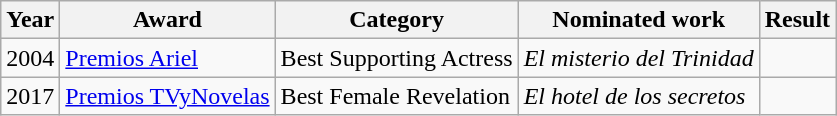<table class="wikitable">
<tr>
<th>Year</th>
<th>Award</th>
<th>Category</th>
<th>Nominated work</th>
<th>Result</th>
</tr>
<tr>
<td>2004</td>
<td><a href='#'>Premios Ariel</a></td>
<td>Best Supporting Actress</td>
<td><em>El misterio del Trinidad</em></td>
<td></td>
</tr>
<tr>
<td>2017</td>
<td><a href='#'>Premios TVyNovelas</a></td>
<td>Best Female Revelation</td>
<td><em>El hotel de los secretos</em></td>
<td></td>
</tr>
</table>
